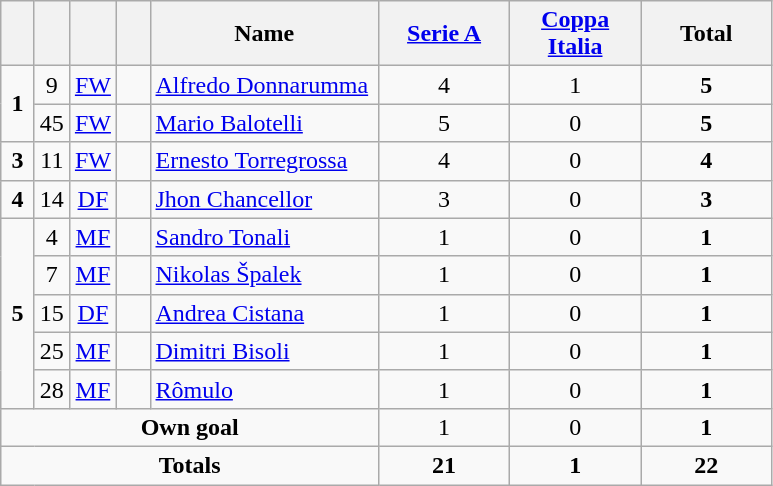<table class="wikitable" style="text-align:center">
<tr>
<th width=15></th>
<th width=15></th>
<th width=15></th>
<th width=15></th>
<th width=145>Name</th>
<th width=80><strong><a href='#'>Serie A</a></strong></th>
<th width=80><strong><a href='#'>Coppa Italia</a></strong></th>
<th width=80>Total</th>
</tr>
<tr>
<td rowspan=2><strong>1</strong></td>
<td>9</td>
<td><a href='#'>FW</a></td>
<td></td>
<td align=left><a href='#'>Alfredo Donnarumma</a></td>
<td>4</td>
<td>1</td>
<td><strong>5</strong></td>
</tr>
<tr>
<td>45</td>
<td><a href='#'>FW</a></td>
<td></td>
<td align=left><a href='#'>Mario Balotelli</a></td>
<td>5</td>
<td>0</td>
<td><strong>5</strong></td>
</tr>
<tr>
<td><strong>3</strong></td>
<td>11</td>
<td><a href='#'>FW</a></td>
<td></td>
<td align=left><a href='#'>Ernesto Torregrossa</a></td>
<td>4</td>
<td>0</td>
<td><strong>4</strong></td>
</tr>
<tr>
<td><strong>4</strong></td>
<td>14</td>
<td><a href='#'>DF</a></td>
<td></td>
<td align=left><a href='#'>Jhon Chancellor</a></td>
<td>3</td>
<td>0</td>
<td><strong>3</strong></td>
</tr>
<tr>
<td rowspan=5><strong>5</strong></td>
<td>4</td>
<td><a href='#'>MF</a></td>
<td></td>
<td align=left><a href='#'>Sandro Tonali</a></td>
<td>1</td>
<td>0</td>
<td><strong>1</strong></td>
</tr>
<tr>
<td>7</td>
<td><a href='#'>MF</a></td>
<td></td>
<td align=left><a href='#'>Nikolas Špalek</a></td>
<td>1</td>
<td>0</td>
<td><strong>1</strong></td>
</tr>
<tr>
<td>15</td>
<td><a href='#'>DF</a></td>
<td></td>
<td align=left><a href='#'>Andrea Cistana</a></td>
<td>1</td>
<td>0</td>
<td><strong>1</strong></td>
</tr>
<tr>
<td>25</td>
<td><a href='#'>MF</a></td>
<td></td>
<td align=left><a href='#'>Dimitri Bisoli</a></td>
<td>1</td>
<td>0</td>
<td><strong>1</strong></td>
</tr>
<tr>
<td>28</td>
<td><a href='#'>MF</a></td>
<td></td>
<td align=left><a href='#'>Rômulo</a></td>
<td>1</td>
<td>0</td>
<td><strong>1</strong></td>
</tr>
<tr>
<td colspan=5><strong>Own goal</strong></td>
<td>1</td>
<td>0</td>
<td><strong>1</strong></td>
</tr>
<tr>
<td colspan=5><strong>Totals</strong></td>
<td><strong>21</strong></td>
<td><strong>1</strong></td>
<td><strong>22</strong></td>
</tr>
</table>
